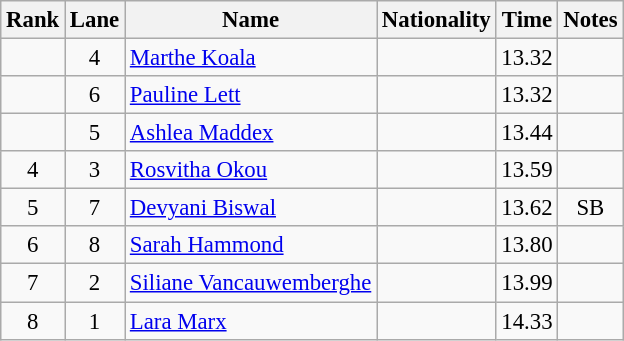<table class="wikitable sortable" style="text-align:center;font-size:95%">
<tr>
<th>Rank</th>
<th>Lane</th>
<th>Name</th>
<th>Nationality</th>
<th>Time</th>
<th>Notes</th>
</tr>
<tr>
<td></td>
<td>4</td>
<td align=left><a href='#'>Marthe Koala</a></td>
<td align=left></td>
<td>13.32</td>
<td></td>
</tr>
<tr>
<td></td>
<td>6</td>
<td align=left><a href='#'>Pauline Lett</a></td>
<td align=left></td>
<td>13.32</td>
<td></td>
</tr>
<tr>
<td></td>
<td>5</td>
<td align=left><a href='#'>Ashlea Maddex</a></td>
<td align=left></td>
<td>13.44</td>
<td></td>
</tr>
<tr>
<td>4</td>
<td>3</td>
<td align=left><a href='#'>Rosvitha Okou</a></td>
<td align=left></td>
<td>13.59</td>
<td></td>
</tr>
<tr>
<td>5</td>
<td>7</td>
<td align=left><a href='#'>Devyani Biswal</a></td>
<td align=left></td>
<td>13.62</td>
<td>SB</td>
</tr>
<tr>
<td>6</td>
<td>8</td>
<td align=left><a href='#'>Sarah Hammond</a></td>
<td align=left></td>
<td>13.80</td>
<td></td>
</tr>
<tr>
<td>7</td>
<td>2</td>
<td align=left><a href='#'>Siliane Vancauwemberghe</a></td>
<td align=left></td>
<td>13.99</td>
<td></td>
</tr>
<tr>
<td>8</td>
<td>1</td>
<td align=left><a href='#'>Lara Marx</a></td>
<td align=left></td>
<td>14.33</td>
<td></td>
</tr>
</table>
